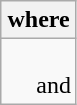<table class="wikitable collapsible collapsed">
<tr>
<th>where</th>
</tr>
<tr>
<td><br>  and<br></td>
</tr>
</table>
